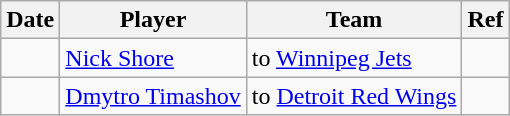<table class="wikitable">
<tr>
<th>Date</th>
<th>Player</th>
<th>Team</th>
<th>Ref</th>
</tr>
<tr>
<td></td>
<td><a href='#'>Nick Shore</a></td>
<td>to <a href='#'>Winnipeg Jets</a></td>
<td></td>
</tr>
<tr>
<td></td>
<td><a href='#'>Dmytro Timashov</a></td>
<td>to <a href='#'>Detroit Red Wings</a></td>
<td></td>
</tr>
</table>
